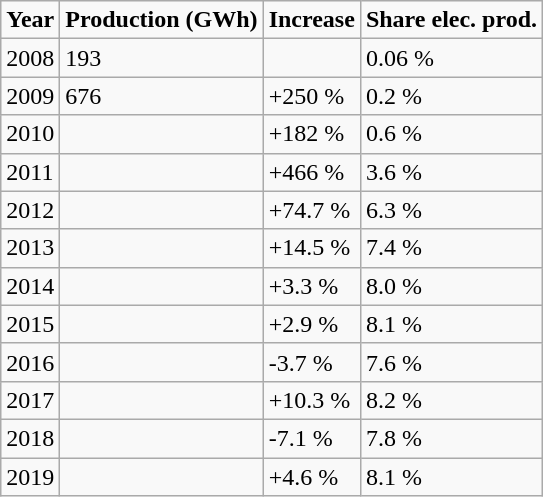<table class="wikitable">
<tr align="center">
<td><strong>Year</strong></td>
<td><strong>Production (GWh)</strong></td>
<td><strong>Increase</strong></td>
<td><strong>Share elec. prod.</strong></td>
</tr>
<tr>
<td>2008</td>
<td>193</td>
<td></td>
<td>0.06 %</td>
</tr>
<tr>
<td>2009</td>
<td>676</td>
<td>+250 %</td>
<td>0.2 %</td>
</tr>
<tr>
<td>2010</td>
<td></td>
<td>+182 %</td>
<td>0.6 %</td>
</tr>
<tr>
<td>2011</td>
<td></td>
<td>+466 %</td>
<td>3.6 %</td>
</tr>
<tr>
<td>2012</td>
<td></td>
<td>+74.7 %</td>
<td>6.3 %</td>
</tr>
<tr>
<td>2013</td>
<td></td>
<td>+14.5 %</td>
<td>7.4 %</td>
</tr>
<tr>
<td>2014</td>
<td></td>
<td>+3.3 %</td>
<td>8.0 %</td>
</tr>
<tr>
<td>2015</td>
<td></td>
<td>+2.9 %</td>
<td>8.1 %</td>
</tr>
<tr>
<td>2016</td>
<td></td>
<td>-3.7 %</td>
<td>7.6 %</td>
</tr>
<tr>
<td>2017</td>
<td></td>
<td>+10.3 %</td>
<td>8.2 %</td>
</tr>
<tr>
<td>2018</td>
<td></td>
<td>-7.1 %</td>
<td>7.8 %</td>
</tr>
<tr>
<td>2019</td>
<td></td>
<td>+4.6 %</td>
<td>8.1 %</td>
</tr>
</table>
